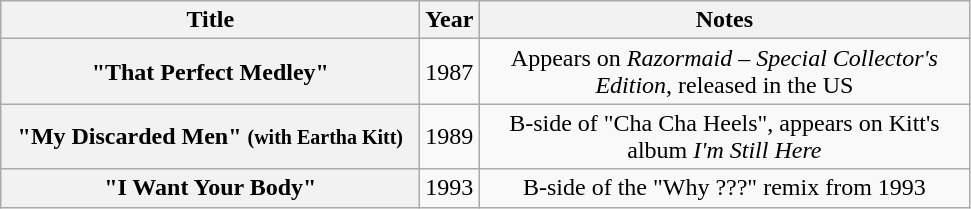<table class="wikitable plainrowheaders" style="text-align:center;">
<tr>
<th scope="col" style="width:17em;">Title</th>
<th scope="col" style="width:2em;">Year</th>
<th scope="col" style="width:20em;">Notes</th>
</tr>
<tr>
<th scope="row">"That Perfect Medley"</th>
<td>1987</td>
<td>Appears on <em>Razormaid – Special Collector's Edition</em>, released in the US</td>
</tr>
<tr>
<th scope="row">"My Discarded Men" <small>(with Eartha Kitt)</small></th>
<td>1989</td>
<td>B-side of "Cha Cha Heels", appears on Kitt's album <em>I'm Still Here</em></td>
</tr>
<tr>
<th scope="row">"I Want Your Body"</th>
<td>1993</td>
<td>B-side of the "Why ???" remix from 1993</td>
</tr>
</table>
